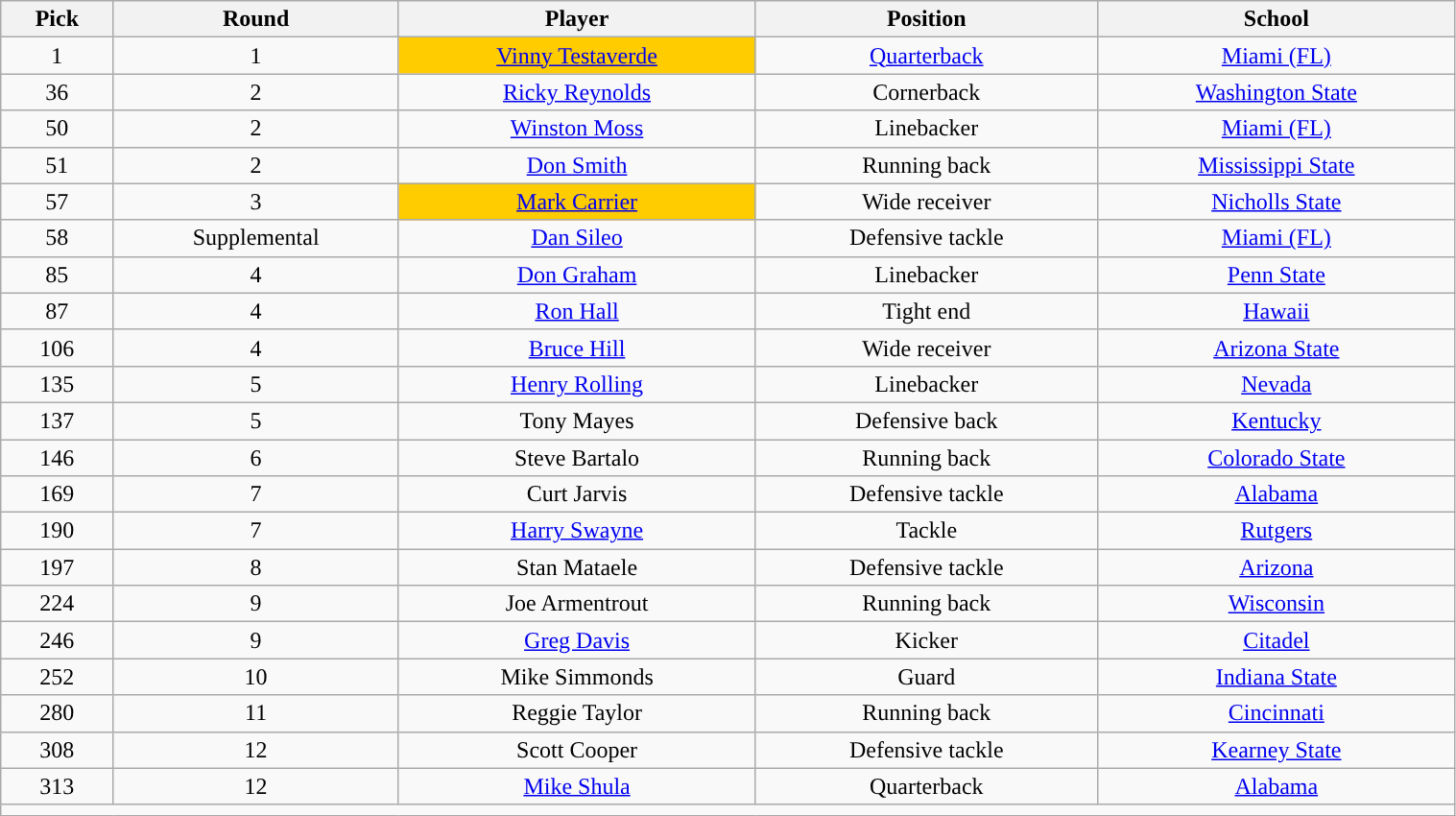<table class="wikitable sortable sortable" style="min-width:80%">
<tr>
<th>Pick</th>
<th>Round</th>
<th>Player</th>
<th>Position</th>
<th>School</th>
</tr>
<tr align=center>
<td>1</td>
<td>1</td>
<td style="background:#fc0;"><a href='#'>Vinny Testaverde</a></td>
<td><a href='#'>Quarterback</a></td>
<td><a href='#'>Miami (FL)</a></td>
</tr>
<tr align=center>
<td>36</td>
<td>2</td>
<td><a href='#'>Ricky Reynolds</a></td>
<td>Cornerback</td>
<td><a href='#'>Washington State</a></td>
</tr>
<tr align=center>
<td>50</td>
<td>2</td>
<td><a href='#'>Winston Moss</a></td>
<td>Linebacker</td>
<td><a href='#'>Miami (FL)</a></td>
</tr>
<tr align=center>
<td>51</td>
<td>2</td>
<td><a href='#'>Don Smith</a></td>
<td>Running back</td>
<td><a href='#'>Mississippi State</a></td>
</tr>
<tr align=center>
<td>57</td>
<td>3</td>
<td style="background:#fc0;"><a href='#'>Mark Carrier</a></td>
<td>Wide receiver</td>
<td><a href='#'>Nicholls State</a></td>
</tr>
<tr align=center>
<td>58</td>
<td>Supplemental</td>
<td><a href='#'>Dan Sileo</a></td>
<td>Defensive tackle</td>
<td><a href='#'>Miami (FL)</a></td>
</tr>
<tr align=center>
<td>85</td>
<td>4</td>
<td><a href='#'>Don Graham</a></td>
<td>Linebacker</td>
<td><a href='#'>Penn State</a></td>
</tr>
<tr align=center>
<td>87</td>
<td>4</td>
<td><a href='#'>Ron Hall</a></td>
<td>Tight end</td>
<td><a href='#'>Hawaii</a></td>
</tr>
<tr align=center>
<td>106</td>
<td>4</td>
<td><a href='#'>Bruce Hill</a></td>
<td>Wide receiver</td>
<td><a href='#'>Arizona State</a></td>
</tr>
<tr align=center>
<td>135</td>
<td>5</td>
<td><a href='#'>Henry Rolling</a></td>
<td>Linebacker</td>
<td><a href='#'>Nevada</a></td>
</tr>
<tr align=center>
<td>137</td>
<td>5</td>
<td>Tony Mayes</td>
<td>Defensive back</td>
<td><a href='#'>Kentucky</a></td>
</tr>
<tr align=center>
<td>146</td>
<td>6</td>
<td>Steve Bartalo</td>
<td>Running back</td>
<td><a href='#'>Colorado State</a></td>
</tr>
<tr align=center>
<td>169</td>
<td>7</td>
<td>Curt Jarvis</td>
<td>Defensive tackle</td>
<td><a href='#'>Alabama</a></td>
</tr>
<tr align=center>
<td>190</td>
<td>7</td>
<td><a href='#'>Harry Swayne</a></td>
<td>Tackle</td>
<td><a href='#'>Rutgers</a></td>
</tr>
<tr align=center>
<td>197</td>
<td>8</td>
<td>Stan Mataele</td>
<td>Defensive tackle</td>
<td><a href='#'>Arizona</a></td>
</tr>
<tr align=center>
<td>224</td>
<td>9</td>
<td>Joe Armentrout</td>
<td>Running back</td>
<td><a href='#'>Wisconsin</a></td>
</tr>
<tr align=center>
<td>246</td>
<td>9</td>
<td><a href='#'>Greg Davis</a></td>
<td>Kicker</td>
<td><a href='#'>Citadel</a></td>
</tr>
<tr align=center>
<td>252</td>
<td>10</td>
<td>Mike Simmonds</td>
<td>Guard</td>
<td><a href='#'>Indiana State</a></td>
</tr>
<tr align=center>
<td>280</td>
<td>11</td>
<td>Reggie Taylor</td>
<td>Running back</td>
<td><a href='#'>Cincinnati</a></td>
</tr>
<tr align=center>
<td>308</td>
<td>12</td>
<td>Scott Cooper</td>
<td>Defensive tackle</td>
<td><a href='#'>Kearney State</a></td>
</tr>
<tr align=center>
<td>313</td>
<td>12</td>
<td><a href='#'>Mike Shula</a></td>
<td>Quarterback</td>
<td><a href='#'>Alabama</a></td>
</tr>
<tr>
<td colspan="5"></td>
</tr>
</table>
